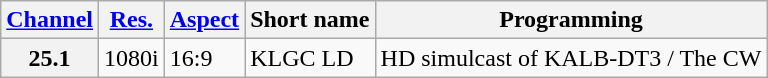<table class="wikitable">
<tr>
<th scope = "col"><a href='#'>Channel</a></th>
<th scope = "col"><a href='#'>Res.</a></th>
<th scope = "col"><a href='#'>Aspect</a></th>
<th scope = "col">Short name</th>
<th scope = "col">Programming</th>
</tr>
<tr>
<th scope = "row">25.1</th>
<td>1080i</td>
<td>16:9</td>
<td>KLGC LD</td>
<td>HD simulcast of KALB-DT3 / The CW</td>
</tr>
</table>
